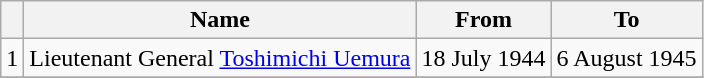<table class=wikitable>
<tr>
<th></th>
<th>Name</th>
<th>From</th>
<th>To</th>
</tr>
<tr>
<td>1</td>
<td>Lieutenant General <a href='#'>Toshimichi Uemura</a></td>
<td>18 July 1944</td>
<td>6 August 1945</td>
</tr>
<tr>
</tr>
</table>
